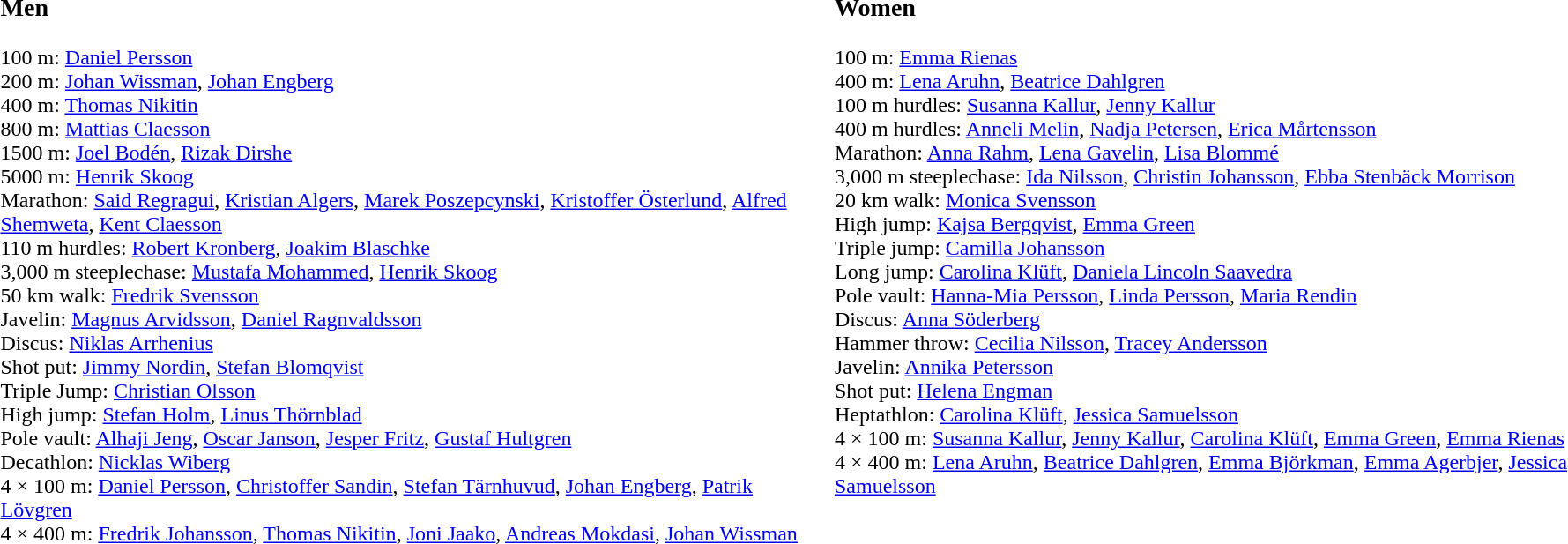<table>
<tr valign="top">
<td><br><h3>Men</h3>100 m: <a href='#'>Daniel Persson</a><br>
200 m: <a href='#'>Johan Wissman</a>, <a href='#'>Johan Engberg</a><br>
400 m: <a href='#'>Thomas Nikitin</a><br>
800 m: <a href='#'>Mattias Claesson</a><br>
1500 m: <a href='#'>Joel Bodén</a>, <a href='#'>Rizak Dirshe</a><br>
5000 m: <a href='#'>Henrik Skoog</a><br>
Marathon: <a href='#'>Said Regragui</a>, <a href='#'>Kristian Algers</a>, <a href='#'>Marek Poszepcynski</a>, <a href='#'>Kristoffer Österlund</a>, <a href='#'>Alfred Shemweta</a>, <a href='#'>Kent Claesson</a><br>
110 m hurdles: <a href='#'>Robert Kronberg</a>, <a href='#'>Joakim Blaschke</a><br>
3,000 m steeplechase: <a href='#'>Mustafa Mohammed</a>, <a href='#'>Henrik Skoog</a><br>
50 km walk: <a href='#'>Fredrik Svensson</a><br>
Javelin: <a href='#'>Magnus Arvidsson</a>, <a href='#'>Daniel Ragnvaldsson</a><br>
Discus: <a href='#'>Niklas Arrhenius</a><br>
Shot put: <a href='#'>Jimmy Nordin</a>, <a href='#'>Stefan Blomqvist</a><br>
Triple Jump: <a href='#'>Christian Olsson</a><br>
High jump: <a href='#'>Stefan Holm</a>, <a href='#'>Linus Thörnblad</a><br>
Pole vault: <a href='#'>Alhaji Jeng</a>, <a href='#'>Oscar Janson</a>, <a href='#'>Jesper Fritz</a>, <a href='#'>Gustaf Hultgren</a><br>
Decathlon: <a href='#'>Nicklas Wiberg</a><br>
4 × 100 m: <a href='#'>Daniel Persson</a>, <a href='#'>Christoffer Sandin</a>, <a href='#'>Stefan Tärnhuvud</a>, <a href='#'>Johan Engberg</a>, <a href='#'>Patrik Lövgren</a><br>
4 × 400 m: <a href='#'>Fredrik Johansson</a>, <a href='#'>Thomas Nikitin</a>, <a href='#'>Joni Jaako</a>, <a href='#'>Andreas Mokdasi</a>, <a href='#'>Johan Wissman</a><br></td>
<td width="50%"><br><h3>Women</h3>100 m: <a href='#'>Emma Rienas</a><br>
400 m: <a href='#'>Lena Aruhn</a>, <a href='#'>Beatrice Dahlgren</a><br>
100 m hurdles: <a href='#'>Susanna Kallur</a>, <a href='#'>Jenny Kallur</a><br>
400 m hurdles: <a href='#'>Anneli Melin</a>, <a href='#'>Nadja Petersen</a>, <a href='#'>Erica Mårtensson</a><br>
Marathon: <a href='#'>Anna Rahm</a>, <a href='#'>Lena Gavelin</a>, <a href='#'>Lisa Blommé</a><br>
3,000 m steeplechase: <a href='#'>Ida Nilsson</a>, <a href='#'>Christin Johansson</a>, <a href='#'>Ebba Stenbäck Morrison</a><br>
20 km walk: <a href='#'>Monica Svensson</a><br>
High jump: <a href='#'>Kajsa Bergqvist</a>, <a href='#'>Emma Green</a><br>
Triple jump: <a href='#'>Camilla Johansson</a><br>
Long jump: <a href='#'>Carolina Klüft</a>, <a href='#'>Daniela Lincoln Saavedra</a><br>
Pole vault: <a href='#'>Hanna-Mia Persson</a>, <a href='#'>Linda Persson</a>, <a href='#'>Maria Rendin</a><br>
Discus: <a href='#'>Anna Söderberg</a><br>
Hammer throw: <a href='#'>Cecilia Nilsson</a>, <a href='#'>Tracey Andersson</a><br>
Javelin: <a href='#'>Annika Petersson</a><br>
Shot put: <a href='#'>Helena Engman</a><br>
Heptathlon: <a href='#'>Carolina Klüft</a>, <a href='#'>Jessica Samuelsson</a><br>
4 × 100 m: <a href='#'>Susanna Kallur</a>, <a href='#'>Jenny Kallur</a>, <a href='#'>Carolina Klüft</a>, <a href='#'>Emma Green</a>, <a href='#'>Emma Rienas</a><br>
4 × 400 m: <a href='#'>Lena Aruhn</a>, <a href='#'>Beatrice Dahlgren</a>, <a href='#'>Emma Björkman</a>, <a href='#'>Emma Agerbjer</a>, <a href='#'>Jessica Samuelsson</a><br></td>
</tr>
<tr>
</tr>
</table>
